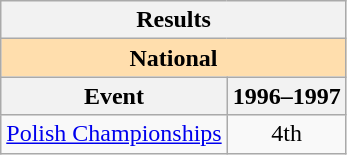<table class="wikitable" style="text-align:center">
<tr>
<th colspan=2 align=center><strong>Results</strong></th>
</tr>
<tr>
<th style="background-color: #ffdead; " colspan=2 align=center><strong>National</strong></th>
</tr>
<tr>
<th>Event</th>
<th>1996–1997</th>
</tr>
<tr>
<td align=left><a href='#'>Polish Championships</a></td>
<td>4th</td>
</tr>
</table>
